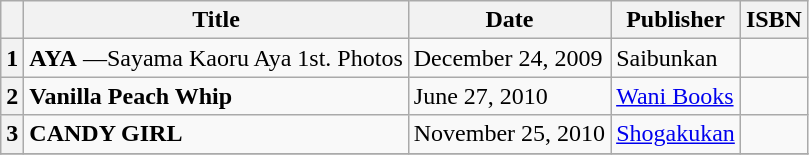<table class="wikitable">
<tr>
<th></th>
<th>Title</th>
<th>Date</th>
<th>Publisher</th>
<th>ISBN</th>
</tr>
<tr>
<th>1</th>
<td><strong>AYA</strong> ―Sayama Kaoru Aya 1st. Photos</td>
<td>December 24, 2009</td>
<td>Saibunkan</td>
<td></td>
</tr>
<tr>
<th>2</th>
<td><strong>Vanilla Peach Whip</strong></td>
<td>June 27, 2010</td>
<td><a href='#'>Wani Books</a></td>
<td></td>
</tr>
<tr>
<th>3</th>
<td><strong>CANDY GIRL</strong></td>
<td>November 25, 2010</td>
<td><a href='#'>Shogakukan</a></td>
<td></td>
</tr>
<tr>
</tr>
</table>
